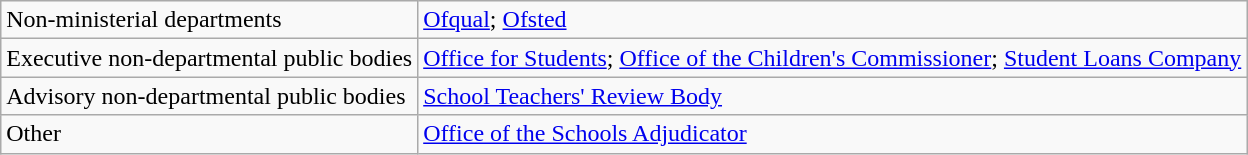<table class="wikitable">
<tr>
<td>Non-ministerial departments</td>
<td><a href='#'>Ofqual</a>; <a href='#'>Ofsted</a></td>
</tr>
<tr>
<td>Executive non-departmental public bodies</td>
<td><a href='#'>Office for Students</a>; <a href='#'>Office of the Children's Commissioner</a>; <a href='#'>Student Loans Company</a></td>
</tr>
<tr>
<td>Advisory non-departmental public bodies</td>
<td><a href='#'>School Teachers' Review Body</a></td>
</tr>
<tr>
<td>Other</td>
<td><a href='#'>Office of the Schools Adjudicator</a></td>
</tr>
</table>
